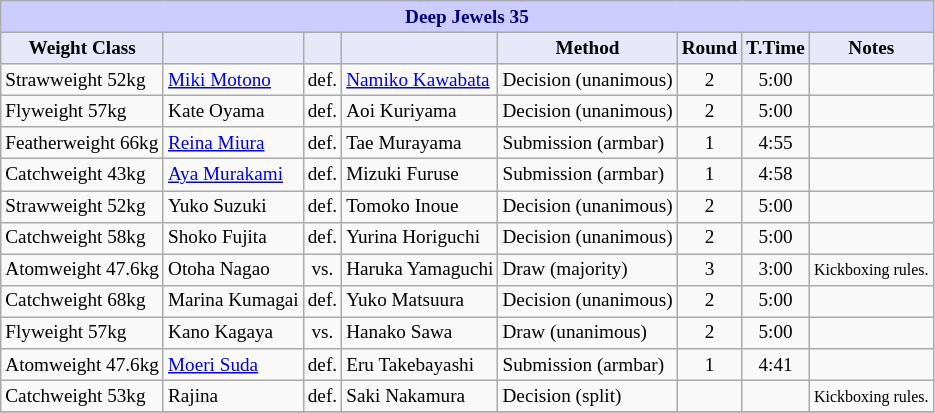<table class="wikitable" style="font-size: 80%;">
<tr>
<th colspan="8" style="background-color: #ccf; color: #000080; text-align: center;"><strong>Deep Jewels 35</strong></th>
</tr>
<tr>
<th colspan="1" style="background-color: #E6E8FA; color: #000000; text-align: center;">Weight Class</th>
<th colspan="1" style="background-color: #E6E8FA; color: #000000; text-align: center;"></th>
<th colspan="1" style="background-color: #E6E8FA; color: #000000; text-align: center;"></th>
<th colspan="1" style="background-color: #E6E8FA; color: #000000; text-align: center;"></th>
<th colspan="1" style="background-color: #E6E8FA; color: #000000; text-align: center;">Method</th>
<th colspan="1" style="background-color: #E6E8FA; color: #000000; text-align: center;">Round</th>
<th colspan="1" style="background-color: #E6E8FA; color: #000000; text-align: center;">T.Time</th>
<th colspan="1" style="background-color: #E6E8FA; color: #000000; text-align: center;">Notes</th>
</tr>
<tr>
<td>Strawweight 52kg</td>
<td> <a href='#'>Miki Motono</a></td>
<td align=center>def.</td>
<td> <a href='#'>Namiko Kawabata</a></td>
<td>Decision (unanimous)</td>
<td align=center>2</td>
<td align=center>5:00</td>
<td></td>
</tr>
<tr>
<td>Flyweight 57kg</td>
<td> Kate Oyama</td>
<td align=center>def.</td>
<td> Aoi Kuriyama</td>
<td>Decision (unanimous)</td>
<td align=center>2</td>
<td align=center>5:00</td>
<td></td>
</tr>
<tr>
<td>Featherweight 66kg</td>
<td> <a href='#'>Reina Miura</a></td>
<td align=center>def.</td>
<td> Tae Murayama</td>
<td>Submission (armbar)</td>
<td align=center>1</td>
<td align=center>4:55</td>
<td></td>
</tr>
<tr>
<td>Catchweight 43kg</td>
<td> <a href='#'>Aya Murakami</a></td>
<td align=center>def.</td>
<td> Mizuki Furuse</td>
<td>Submission (armbar)</td>
<td align=center>1</td>
<td align=center>4:58</td>
<td></td>
</tr>
<tr>
<td>Strawweight 52kg</td>
<td> Yuko Suzuki</td>
<td align=center>def.</td>
<td> Tomoko Inoue</td>
<td>Decision (unanimous)</td>
<td align=center>2</td>
<td align=center>5:00</td>
<td></td>
</tr>
<tr>
<td>Catchweight 58kg</td>
<td> Shoko Fujita</td>
<td align=center>def.</td>
<td> Yurina Horiguchi</td>
<td>Decision (unanimous)</td>
<td align=center>2</td>
<td align=center>5:00</td>
<td></td>
</tr>
<tr>
<td>Atomweight 47.6kg</td>
<td> Otoha Nagao</td>
<td align=center>vs.</td>
<td> Haruka Yamaguchi</td>
<td>Draw (majority)</td>
<td align=center>3</td>
<td align=center>3:00</td>
<td><small>Kickboxing rules.</small></td>
</tr>
<tr>
<td>Catchweight 68kg</td>
<td> Marina Kumagai</td>
<td align=center>def.</td>
<td> Yuko Matsuura</td>
<td>Decision (unanimous)</td>
<td align=center>2</td>
<td align=center>5:00</td>
<td></td>
</tr>
<tr>
<td>Flyweight 57kg</td>
<td> Kano Kagaya</td>
<td align=center>vs.</td>
<td> Hanako Sawa</td>
<td>Draw (unanimous)</td>
<td align=center>2</td>
<td align=center>5:00</td>
<td></td>
</tr>
<tr>
<td>Atomweight 47.6kg</td>
<td> <a href='#'>Moeri Suda</a></td>
<td align=center>def.</td>
<td> Eru Takebayashi</td>
<td>Submission (armbar)</td>
<td align=center>1</td>
<td align=center>4:41</td>
<td></td>
</tr>
<tr>
<td>Catchweight 53kg</td>
<td> Rajina</td>
<td align=center>def.</td>
<td> Saki Nakamura</td>
<td>Decision (split)</td>
<td align=center></td>
<td align=center></td>
<td><small>Kickboxing rules.</small></td>
</tr>
<tr>
</tr>
</table>
